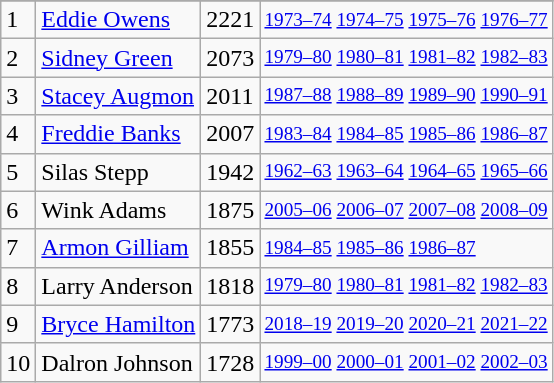<table class="wikitable">
<tr>
</tr>
<tr>
<td>1</td>
<td><a href='#'>Eddie Owens</a></td>
<td>2221</td>
<td style="font-size:80%;"><a href='#'>1973–74</a> <a href='#'>1974–75</a> <a href='#'>1975–76</a> <a href='#'>1976–77</a></td>
</tr>
<tr>
<td>2</td>
<td><a href='#'>Sidney Green</a></td>
<td>2073</td>
<td style="font-size:80%;"><a href='#'>1979–80</a> <a href='#'>1980–81</a> <a href='#'>1981–82</a> <a href='#'>1982–83</a></td>
</tr>
<tr>
<td>3</td>
<td><a href='#'>Stacey Augmon</a></td>
<td>2011</td>
<td style="font-size:80%;"><a href='#'>1987–88</a> <a href='#'>1988–89</a> <a href='#'>1989–90</a> <a href='#'>1990–91</a></td>
</tr>
<tr>
<td>4</td>
<td><a href='#'>Freddie Banks</a></td>
<td>2007</td>
<td style="font-size:80%;"><a href='#'>1983–84</a> <a href='#'>1984–85</a> <a href='#'>1985–86</a> <a href='#'>1986–87</a></td>
</tr>
<tr>
<td>5</td>
<td>Silas Stepp</td>
<td>1942</td>
<td style="font-size:80%;"><a href='#'>1962–63</a> <a href='#'>1963–64</a> <a href='#'>1964–65</a> <a href='#'>1965–66</a></td>
</tr>
<tr>
<td>6</td>
<td>Wink Adams</td>
<td>1875</td>
<td style="font-size:80%;"><a href='#'>2005–06</a> <a href='#'>2006–07</a> <a href='#'>2007–08</a> <a href='#'>2008–09</a></td>
</tr>
<tr>
<td>7</td>
<td><a href='#'>Armon Gilliam</a></td>
<td>1855</td>
<td style="font-size:80%;"><a href='#'>1984–85</a> <a href='#'>1985–86</a> <a href='#'>1986–87</a></td>
</tr>
<tr>
<td>8</td>
<td>Larry Anderson</td>
<td>1818</td>
<td style="font-size:80%;"><a href='#'>1979–80</a> <a href='#'>1980–81</a> <a href='#'>1981–82</a> <a href='#'>1982–83</a></td>
</tr>
<tr>
<td>9</td>
<td><a href='#'>Bryce Hamilton</a></td>
<td>1773</td>
<td style="font-size:80%;"><a href='#'>2018–19</a> <a href='#'>2019–20</a> <a href='#'>2020–21</a> <a href='#'>2021–22</a></td>
</tr>
<tr>
<td>10</td>
<td>Dalron Johnson</td>
<td>1728</td>
<td style="font-size:80%;"><a href='#'>1999–00</a> <a href='#'>2000–01</a> <a href='#'>2001–02</a> <a href='#'>2002–03</a></td>
</tr>
</table>
